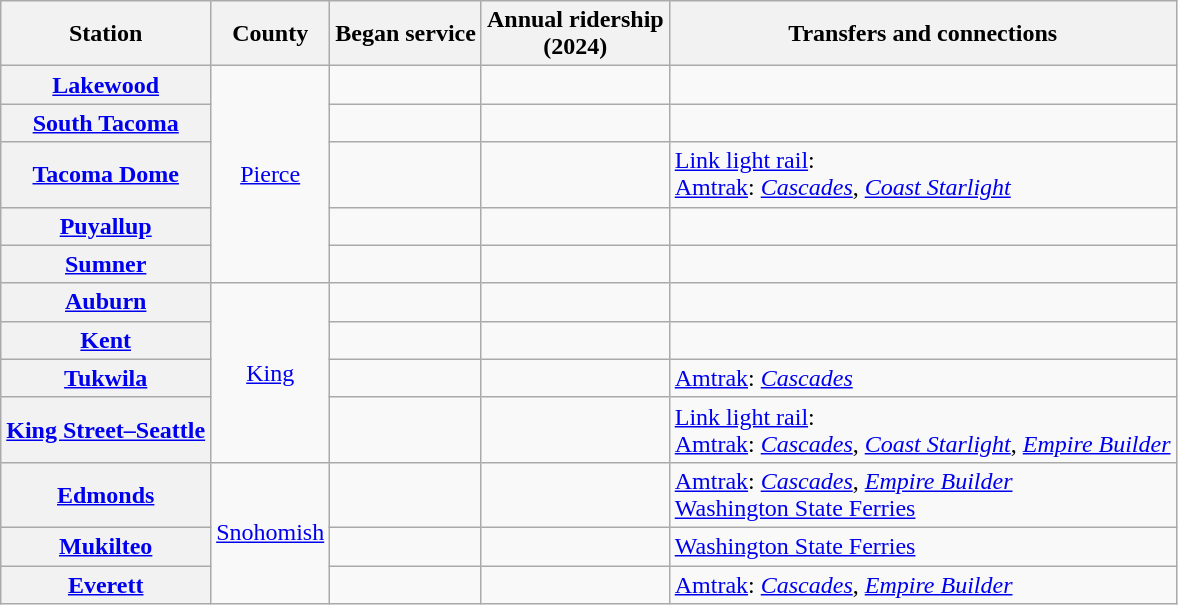<table class="wikitable sortable plainrowheaders">
<tr>
<th scope=col>Station</th>
<th scope=col>County</th>
<th scope=col>Began service</th>
<th scope=col>Annual ridership<br>(2024)</th>
<th scope=col class=unsortable>Transfers and connections</th>
</tr>
<tr>
<th scope=row><a href='#'>Lakewood</a></th>
<td rowspan=5 align=center><a href='#'>Pierce</a></td>
<td></td>
<td align=center></td>
<td></td>
</tr>
<tr>
<th scope=row><a href='#'>South Tacoma</a></th>
<td></td>
<td align=center></td>
<td></td>
</tr>
<tr>
<th scope=row><a href='#'>Tacoma Dome</a></th>
<td></td>
<td align=center></td>
<td> <a href='#'>Link light rail</a>: <br> <a href='#'>Amtrak</a>: <em><a href='#'>Cascades</a></em>, <em><a href='#'>Coast Starlight</a></em></td>
</tr>
<tr>
<th scope=row><a href='#'>Puyallup</a></th>
<td></td>
<td align=center></td>
<td></td>
</tr>
<tr>
<th scope=row><a href='#'>Sumner</a></th>
<td></td>
<td align=center></td>
<td></td>
</tr>
<tr>
<th scope=row><a href='#'>Auburn</a></th>
<td rowspan=4 align=center><a href='#'>King</a></td>
<td></td>
<td align=center></td>
<td></td>
</tr>
<tr>
<th scope=row><a href='#'>Kent</a></th>
<td></td>
<td align=center></td>
<td></td>
</tr>
<tr>
<th scope=row><a href='#'>Tukwila</a></th>
<td></td>
<td align=center></td>
<td> <a href='#'>Amtrak</a>: <em><a href='#'>Cascades</a></em></td>
</tr>
<tr>
<th scope=row><a href='#'>King Street–Seattle</a></th>
<td></td>
<td align=center></td>
<td> <a href='#'>Link light rail</a>: <br> <a href='#'>Amtrak</a>: <em><a href='#'>Cascades</a></em>, <em><a href='#'>Coast Starlight</a></em>, <em><a href='#'>Empire Builder</a></em></td>
</tr>
<tr>
<th scope=row><a href='#'>Edmonds</a></th>
<td rowspan=3 align=center><a href='#'>Snohomish</a></td>
<td></td>
<td align=center></td>
<td> <a href='#'>Amtrak</a>: <em><a href='#'>Cascades</a></em>, <em><a href='#'>Empire Builder</a></em><br> <a href='#'>Washington State Ferries</a></td>
</tr>
<tr>
<th scope=row><a href='#'>Mukilteo</a></th>
<td></td>
<td align=center></td>
<td> <a href='#'>Washington State Ferries</a></td>
</tr>
<tr>
<th scope=row><a href='#'>Everett</a></th>
<td></td>
<td align=center></td>
<td> <a href='#'>Amtrak</a>: <em><a href='#'>Cascades</a></em>, <em><a href='#'>Empire Builder</a></em></td>
</tr>
</table>
